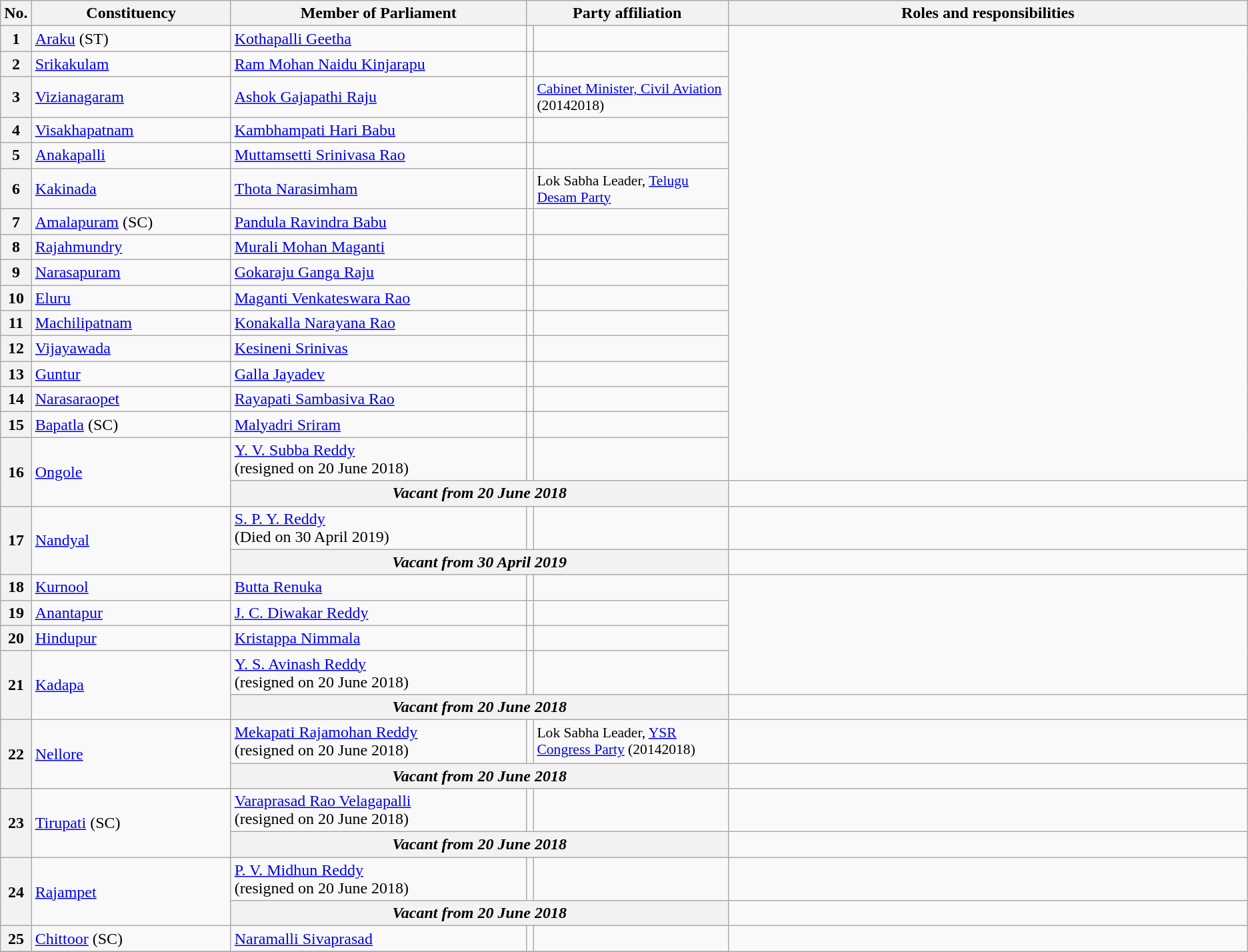<table class="wikitable">
<tr style="text-align:center;">
<th>No.</th>
<th style="width:12em">Constituency</th>
<th style="width:18em">Member of Parliament</th>
<th colspan="2" style="width:18em">Party affiliation</th>
<th style="width:32em">Roles and responsibilities</th>
</tr>
<tr>
<th>1</th>
<td><a href='#'>Araku</a> (ST)</td>
<td><a href='#'>Kothapalli Geetha</a></td>
<td></td>
<td></td>
</tr>
<tr>
<th>2</th>
<td><a href='#'>Srikakulam</a></td>
<td><a href='#'>Ram Mohan Naidu Kinjarapu</a></td>
<td></td>
<td></td>
</tr>
<tr>
<th>3</th>
<td><a href='#'>Vizianagaram</a></td>
<td><a href='#'>Ashok Gajapathi Raju</a></td>
<td></td>
<td style="font-size:90%"><a href='#'>Cabinet Minister, Civil Aviation</a> (20142018)</td>
</tr>
<tr>
<th>4</th>
<td><a href='#'>Visakhapatnam</a></td>
<td><a href='#'>Kambhampati Hari Babu</a></td>
<td></td>
<td></td>
</tr>
<tr>
<th>5</th>
<td><a href='#'>Anakapalli</a></td>
<td><a href='#'>Muttamsetti Srinivasa Rao</a></td>
<td></td>
<td></td>
</tr>
<tr>
<th>6</th>
<td><a href='#'>Kakinada</a></td>
<td><a href='#'>Thota Narasimham</a></td>
<td></td>
<td style="font-size:90%">Lok Sabha Leader, <a href='#'>Telugu Desam Party</a></td>
</tr>
<tr>
<th>7</th>
<td><a href='#'>Amalapuram</a> (SC)</td>
<td><a href='#'>Pandula Ravindra Babu</a></td>
<td></td>
<td></td>
</tr>
<tr>
<th>8</th>
<td><a href='#'>Rajahmundry</a></td>
<td><a href='#'>Murali Mohan Maganti</a></td>
<td></td>
<td></td>
</tr>
<tr>
<th>9</th>
<td><a href='#'>Narasapuram</a></td>
<td><a href='#'>Gokaraju Ganga Raju</a></td>
<td></td>
<td></td>
</tr>
<tr>
<th>10</th>
<td><a href='#'>Eluru</a></td>
<td><a href='#'>Maganti Venkateswara Rao</a></td>
<td></td>
<td></td>
</tr>
<tr>
<th>11</th>
<td><a href='#'>Machilipatnam</a></td>
<td><a href='#'>Konakalla Narayana Rao</a></td>
<td></td>
<td></td>
</tr>
<tr>
<th>12</th>
<td><a href='#'>Vijayawada</a></td>
<td><a href='#'>Kesineni Srinivas</a></td>
<td></td>
<td></td>
</tr>
<tr>
<th>13</th>
<td><a href='#'>Guntur</a></td>
<td><a href='#'>Galla Jayadev</a></td>
<td></td>
<td></td>
</tr>
<tr>
<th>14</th>
<td><a href='#'>Narasaraopet</a></td>
<td><a href='#'>Rayapati Sambasiva Rao</a></td>
<td></td>
<td></td>
</tr>
<tr>
<th>15</th>
<td><a href='#'>Bapatla</a> (SC)</td>
<td><a href='#'>Malyadri Sriram</a></td>
<td></td>
<td></td>
</tr>
<tr>
<th rowspan="2">16</th>
<td rowspan="2"><a href='#'>Ongole</a></td>
<td><a href='#'>Y. V. Subba Reddy</a><br>(resigned on 20 June 2018)</td>
<td></td>
<td></td>
</tr>
<tr>
<th colspan="3"><em>Vacant from 20 June 2018</em></th>
<td></td>
</tr>
<tr>
<th rowspan="2">17</th>
<td rowspan="2"><a href='#'>Nandyal</a></td>
<td><a href='#'>S. P. Y. Reddy</a><br>(Died on 30 April 2019)</td>
<td></td>
<td></td>
</tr>
<tr>
<th colspan="3"><em>Vacant from 30 April 2019</em></th>
<td></td>
</tr>
<tr>
<th>18</th>
<td><a href='#'>Kurnool</a></td>
<td><a href='#'>Butta Renuka</a></td>
<td></td>
<td></td>
</tr>
<tr>
<th>19</th>
<td><a href='#'>Anantapur</a></td>
<td><a href='#'>J. C. Diwakar Reddy</a></td>
<td></td>
<td></td>
</tr>
<tr>
<th>20</th>
<td><a href='#'>Hindupur</a></td>
<td><a href='#'>Kristappa Nimmala</a></td>
<td></td>
<td></td>
</tr>
<tr>
<th rowspan="2">21</th>
<td rowspan="2"><a href='#'>Kadapa</a></td>
<td><a href='#'>Y. S. Avinash Reddy</a><br>(resigned on 20 June 2018)</td>
<td></td>
<td></td>
</tr>
<tr>
<th colspan="3"><em>Vacant from 20 June 2018</em></th>
<td></td>
</tr>
<tr>
<th rowspan="2">22</th>
<td rowspan="2"><a href='#'>Nellore</a></td>
<td><a href='#'>Mekapati Rajamohan Reddy</a><br>(resigned on 20 June 2018)</td>
<td></td>
<td style="font-size:90%">Lok Sabha Leader, <a href='#'>YSR Congress Party</a> (20142018)</td>
</tr>
<tr>
<th colspan="3"><em>Vacant from 20 June 2018</em></th>
<td></td>
</tr>
<tr>
<th rowspan="2">23</th>
<td rowspan="2"><a href='#'>Tirupati</a> (SC)</td>
<td><a href='#'>Varaprasad Rao Velagapalli</a><br>(resigned on 20 June 2018)</td>
<td></td>
<td></td>
</tr>
<tr>
<th colspan="3"><em>Vacant from 20 June 2018</em></th>
<td></td>
</tr>
<tr>
<th rowspan="2">24</th>
<td rowspan="2"><a href='#'>Rajampet</a></td>
<td><a href='#'>P. V. Midhun Reddy</a><br>(resigned on 20 June 2018)</td>
<td></td>
<td></td>
</tr>
<tr>
<th colspan="3"><em>Vacant from 20 June 2018</em></th>
<td></td>
</tr>
<tr>
<th>25</th>
<td><a href='#'>Chittoor</a> (SC)</td>
<td><a href='#'>Naramalli Sivaprasad</a></td>
<td></td>
<td></td>
</tr>
<tr>
</tr>
</table>
